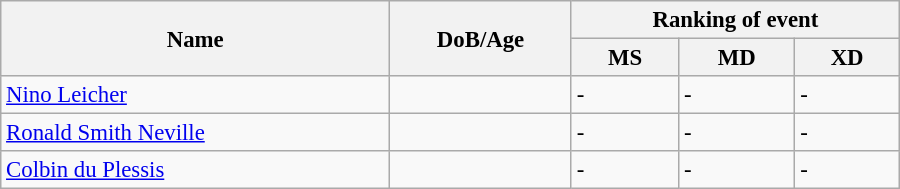<table class="wikitable" style="width:600px; font-size:95%;">
<tr>
<th rowspan="2" align="left">Name</th>
<th rowspan="2" align="left">DoB/Age</th>
<th colspan="3" align="center">Ranking of event</th>
</tr>
<tr>
<th align="center">MS</th>
<th>MD</th>
<th align="center">XD</th>
</tr>
<tr>
<td><a href='#'>Nino Leicher</a></td>
<td></td>
<td>-</td>
<td>-</td>
<td>-</td>
</tr>
<tr>
<td><a href='#'>Ronald Smith Neville</a></td>
<td></td>
<td>-</td>
<td>-</td>
<td>-</td>
</tr>
<tr>
<td><a href='#'>Colbin du Plessis</a></td>
<td></td>
<td>-</td>
<td>-</td>
<td>-</td>
</tr>
</table>
